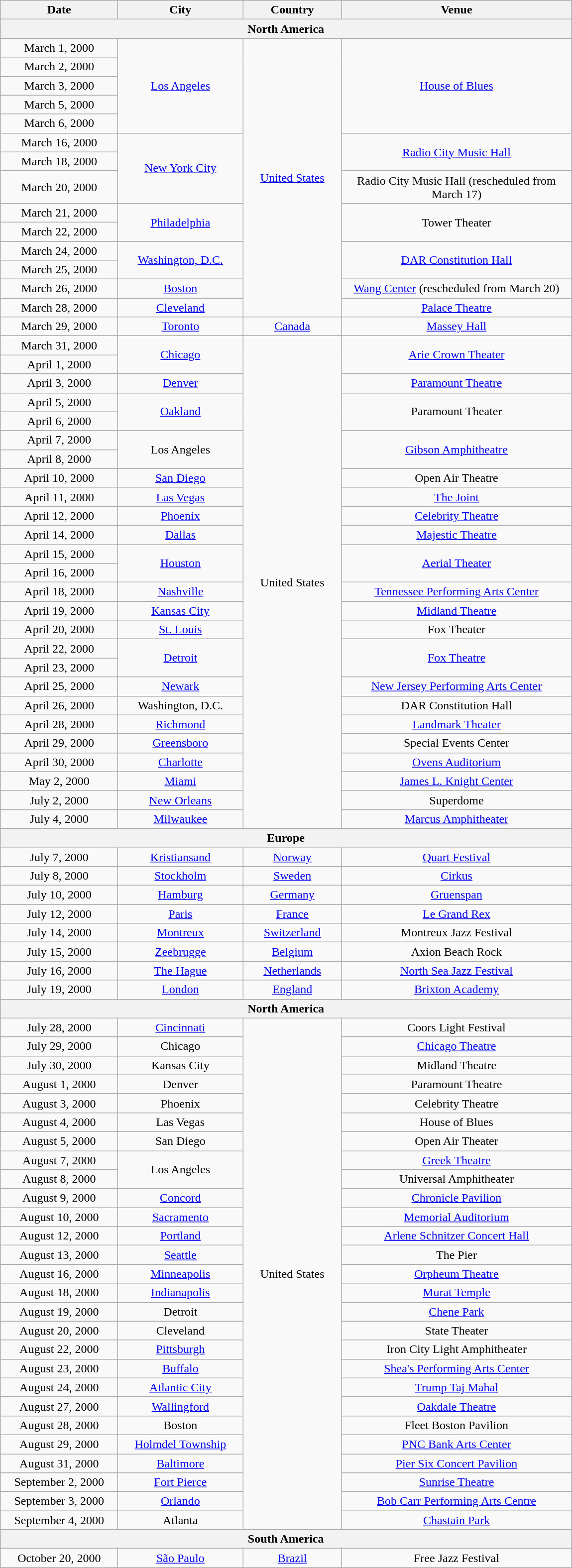<table class="wikitable" style="text-align:center;">
<tr>
<th width="150">Date</th>
<th width="160">City</th>
<th width="125">Country</th>
<th width="300">Venue</th>
</tr>
<tr>
<th colspan="4">North America</th>
</tr>
<tr>
<td>March 1, 2000</td>
<td rowspan="5"><a href='#'>Los Angeles</a></td>
<td rowspan="14"><a href='#'>United States</a></td>
<td rowspan="5"><a href='#'>House of Blues</a></td>
</tr>
<tr>
<td>March 2, 2000</td>
</tr>
<tr>
<td>March 3, 2000</td>
</tr>
<tr>
<td>March 5, 2000</td>
</tr>
<tr>
<td>March 6, 2000</td>
</tr>
<tr>
<td>March 16, 2000</td>
<td rowspan="3"><a href='#'>New York City</a></td>
<td rowspan="2"><a href='#'>Radio City Music Hall</a></td>
</tr>
<tr>
<td>March 18, 2000</td>
</tr>
<tr>
<td>March 20, 2000</td>
<td>Radio City Music Hall (rescheduled from March 17)</td>
</tr>
<tr>
<td>March 21, 2000</td>
<td rowspan="2"><a href='#'>Philadelphia</a></td>
<td rowspan="2">Tower Theater</td>
</tr>
<tr>
<td>March 22, 2000</td>
</tr>
<tr>
<td>March 24, 2000</td>
<td rowspan="2"><a href='#'>Washington, D.C.</a></td>
<td rowspan="2"><a href='#'>DAR Constitution Hall</a></td>
</tr>
<tr>
<td>March 25, 2000</td>
</tr>
<tr>
<td>March 26, 2000</td>
<td><a href='#'>Boston</a></td>
<td><a href='#'>Wang Center</a> (rescheduled from March 20)</td>
</tr>
<tr>
<td>March 28, 2000</td>
<td><a href='#'>Cleveland</a></td>
<td><a href='#'>Palace Theatre</a></td>
</tr>
<tr>
<td>March 29, 2000</td>
<td><a href='#'>Toronto</a></td>
<td><a href='#'>Canada</a></td>
<td><a href='#'>Massey Hall</a></td>
</tr>
<tr>
<td>March 31, 2000</td>
<td rowspan="2"><a href='#'>Chicago</a></td>
<td rowspan="26">United States</td>
<td rowspan="2"><a href='#'>Arie Crown Theater</a></td>
</tr>
<tr>
<td>April 1, 2000</td>
</tr>
<tr>
<td>April 3, 2000</td>
<td><a href='#'>Denver</a></td>
<td><a href='#'>Paramount Theatre</a></td>
</tr>
<tr>
<td>April 5, 2000</td>
<td rowspan="2"><a href='#'>Oakland</a></td>
<td rowspan="2">Paramount Theater</td>
</tr>
<tr>
<td>April 6, 2000</td>
</tr>
<tr>
<td>April 7, 2000</td>
<td rowspan="2">Los Angeles</td>
<td rowspan="2"><a href='#'>Gibson Amphitheatre</a></td>
</tr>
<tr>
<td>April 8, 2000</td>
</tr>
<tr>
<td>April 10, 2000</td>
<td><a href='#'>San Diego</a></td>
<td>Open Air Theatre</td>
</tr>
<tr>
<td>April 11, 2000</td>
<td><a href='#'>Las Vegas</a></td>
<td><a href='#'>The Joint</a></td>
</tr>
<tr>
<td>April 12, 2000</td>
<td><a href='#'>Phoenix</a></td>
<td><a href='#'>Celebrity Theatre</a></td>
</tr>
<tr>
<td>April 14, 2000</td>
<td><a href='#'>Dallas</a></td>
<td><a href='#'>Majestic Theatre</a></td>
</tr>
<tr>
<td>April 15, 2000</td>
<td rowspan="2"><a href='#'>Houston</a></td>
<td rowspan="2"><a href='#'>Aerial Theater</a></td>
</tr>
<tr>
<td>April 16, 2000</td>
</tr>
<tr>
<td>April 18, 2000</td>
<td><a href='#'>Nashville</a></td>
<td><a href='#'>Tennessee Performing Arts Center</a></td>
</tr>
<tr>
<td>April 19, 2000</td>
<td><a href='#'>Kansas City</a></td>
<td><a href='#'>Midland Theatre</a></td>
</tr>
<tr>
<td>April 20, 2000</td>
<td><a href='#'>St. Louis</a></td>
<td>Fox Theater</td>
</tr>
<tr>
<td>April 22, 2000</td>
<td rowspan="2"><a href='#'>Detroit</a></td>
<td rowspan="2"><a href='#'>Fox Theatre</a></td>
</tr>
<tr>
<td>April 23, 2000</td>
</tr>
<tr>
<td>April 25, 2000</td>
<td><a href='#'>Newark</a></td>
<td><a href='#'>New Jersey Performing Arts Center</a></td>
</tr>
<tr>
<td>April 26, 2000</td>
<td>Washington, D.C.</td>
<td>DAR Constitution Hall</td>
</tr>
<tr>
<td>April 28, 2000</td>
<td><a href='#'>Richmond</a></td>
<td><a href='#'>Landmark Theater</a></td>
</tr>
<tr>
<td>April 29, 2000</td>
<td><a href='#'>Greensboro</a></td>
<td>Special Events Center</td>
</tr>
<tr>
<td>April 30, 2000</td>
<td><a href='#'>Charlotte</a></td>
<td><a href='#'>Ovens Auditorium</a></td>
</tr>
<tr>
<td>May 2, 2000</td>
<td><a href='#'>Miami</a></td>
<td><a href='#'>James L. Knight Center</a></td>
</tr>
<tr>
<td>July 2, 2000</td>
<td><a href='#'>New Orleans</a></td>
<td>Superdome</td>
</tr>
<tr>
<td>July 4, 2000</td>
<td><a href='#'>Milwaukee</a></td>
<td><a href='#'>Marcus Amphitheater</a></td>
</tr>
<tr>
<th colspan="4">Europe</th>
</tr>
<tr>
<td>July 7, 2000</td>
<td><a href='#'>Kristiansand</a></td>
<td><a href='#'>Norway</a></td>
<td><a href='#'>Quart Festival</a></td>
</tr>
<tr>
<td>July 8, 2000</td>
<td><a href='#'>Stockholm</a></td>
<td><a href='#'>Sweden</a></td>
<td><a href='#'>Cirkus</a></td>
</tr>
<tr>
<td>July 10, 2000</td>
<td><a href='#'>Hamburg</a></td>
<td><a href='#'>Germany</a></td>
<td><a href='#'>Gruenspan</a></td>
</tr>
<tr>
<td>July 12, 2000</td>
<td><a href='#'>Paris</a></td>
<td><a href='#'>France</a></td>
<td><a href='#'>Le Grand Rex</a></td>
</tr>
<tr>
<td>July 14, 2000</td>
<td><a href='#'>Montreux</a></td>
<td><a href='#'>Switzerland</a></td>
<td>Montreux Jazz Festival</td>
</tr>
<tr>
<td>July 15, 2000</td>
<td><a href='#'>Zeebrugge</a></td>
<td><a href='#'>Belgium</a></td>
<td>Axion Beach Rock</td>
</tr>
<tr>
<td>July 16, 2000</td>
<td><a href='#'>The Hague</a></td>
<td><a href='#'>Netherlands</a></td>
<td><a href='#'>North Sea Jazz Festival</a></td>
</tr>
<tr>
<td>July 19, 2000</td>
<td><a href='#'>London</a></td>
<td><a href='#'>England</a></td>
<td><a href='#'>Brixton Academy</a></td>
</tr>
<tr>
<th colspan="4">North America</th>
</tr>
<tr>
<td>July 28, 2000</td>
<td><a href='#'>Cincinnati</a></td>
<td rowspan="27">United States</td>
<td>Coors Light Festival</td>
</tr>
<tr>
<td>July 29, 2000</td>
<td>Chicago</td>
<td><a href='#'>Chicago Theatre</a></td>
</tr>
<tr>
<td>July 30, 2000</td>
<td>Kansas City</td>
<td>Midland Theatre</td>
</tr>
<tr>
<td>August 1, 2000</td>
<td>Denver</td>
<td>Paramount Theatre</td>
</tr>
<tr>
<td>August 3, 2000</td>
<td>Phoenix</td>
<td>Celebrity Theatre</td>
</tr>
<tr>
<td>August 4, 2000</td>
<td>Las Vegas</td>
<td>House of Blues</td>
</tr>
<tr>
<td>August 5, 2000</td>
<td>San Diego</td>
<td>Open Air Theater</td>
</tr>
<tr>
<td>August 7, 2000</td>
<td rowspan="2">Los Angeles</td>
<td><a href='#'>Greek Theatre</a></td>
</tr>
<tr>
<td>August 8, 2000</td>
<td>Universal Amphitheater</td>
</tr>
<tr>
<td>August 9, 2000</td>
<td><a href='#'>Concord</a></td>
<td><a href='#'>Chronicle Pavilion</a></td>
</tr>
<tr>
<td>August 10, 2000</td>
<td><a href='#'>Sacramento</a></td>
<td><a href='#'>Memorial Auditorium</a></td>
</tr>
<tr>
<td>August 12, 2000</td>
<td><a href='#'>Portland</a></td>
<td><a href='#'>Arlene Schnitzer Concert Hall</a></td>
</tr>
<tr>
<td>August 13, 2000</td>
<td><a href='#'>Seattle</a></td>
<td>The Pier</td>
</tr>
<tr>
<td>August 16, 2000</td>
<td><a href='#'>Minneapolis</a></td>
<td><a href='#'>Orpheum Theatre</a></td>
</tr>
<tr>
<td>August 18, 2000</td>
<td><a href='#'>Indianapolis</a></td>
<td><a href='#'>Murat Temple</a></td>
</tr>
<tr>
<td>August 19, 2000</td>
<td>Detroit</td>
<td><a href='#'>Chene Park</a></td>
</tr>
<tr>
<td>August 20, 2000</td>
<td>Cleveland</td>
<td>State Theater</td>
</tr>
<tr>
<td>August 22, 2000</td>
<td><a href='#'>Pittsburgh</a></td>
<td>Iron City Light Amphitheater</td>
</tr>
<tr>
<td>August 23, 2000</td>
<td><a href='#'>Buffalo</a></td>
<td><a href='#'>Shea's Performing Arts Center</a></td>
</tr>
<tr>
<td>August 24, 2000</td>
<td><a href='#'>Atlantic City</a></td>
<td><a href='#'>Trump Taj Mahal</a></td>
</tr>
<tr>
<td>August 27, 2000</td>
<td><a href='#'>Wallingford</a></td>
<td><a href='#'>Oakdale Theatre</a></td>
</tr>
<tr>
<td>August 28, 2000</td>
<td>Boston</td>
<td>Fleet Boston Pavilion</td>
</tr>
<tr>
<td>August 29, 2000</td>
<td><a href='#'>Holmdel Township</a></td>
<td><a href='#'>PNC Bank Arts Center</a></td>
</tr>
<tr>
<td>August 31, 2000</td>
<td><a href='#'>Baltimore</a></td>
<td><a href='#'>Pier Six Concert Pavilion</a></td>
</tr>
<tr>
<td>September 2, 2000</td>
<td><a href='#'>Fort Pierce</a></td>
<td><a href='#'>Sunrise Theatre</a></td>
</tr>
<tr>
<td>September 3, 2000</td>
<td><a href='#'>Orlando</a></td>
<td><a href='#'>Bob Carr Performing Arts Centre</a></td>
</tr>
<tr>
<td>September 4, 2000</td>
<td>Atlanta</td>
<td><a href='#'>Chastain Park</a></td>
</tr>
<tr>
<th colspan="4">South America</th>
</tr>
<tr>
<td>October 20, 2000</td>
<td><a href='#'>São Paulo</a></td>
<td><a href='#'>Brazil</a></td>
<td>Free Jazz Festival</td>
</tr>
</table>
